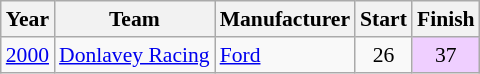<table class="wikitable" style="font-size: 90%;">
<tr>
<th>Year</th>
<th>Team</th>
<th>Manufacturer</th>
<th>Start</th>
<th>Finish</th>
</tr>
<tr>
<td><a href='#'>2000</a></td>
<td nowrap><a href='#'>Donlavey Racing</a></td>
<td><a href='#'>Ford</a></td>
<td align=center>26</td>
<td align=center style="background:#EFCFFF;">37</td>
</tr>
</table>
